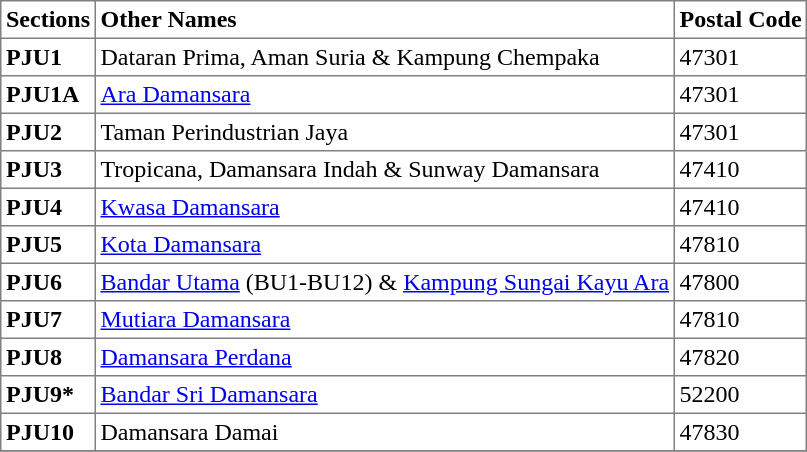<table class="toccolours sortable" border="1" cellpadding="3" style="border-collapse:collapse; text-align: left;">
<tr>
<th align="center">Sections</th>
<th>Other Names</th>
<th>Postal Code</th>
</tr>
<tr>
<th align="left">PJU1</th>
<td>Dataran Prima, Aman Suria & Kampung Chempaka</td>
<td>47301</td>
</tr>
<tr>
<th align="left">PJU1A</th>
<td><a href='#'>Ara Damansara</a></td>
<td>47301</td>
</tr>
<tr>
<th align="left">PJU2</th>
<td>Taman Perindustrian Jaya</td>
<td>47301</td>
</tr>
<tr>
<th align="left">PJU3</th>
<td>Tropicana, Damansara Indah & Sunway Damansara</td>
<td>47410</td>
</tr>
<tr>
<th align="left">PJU4</th>
<td><a href='#'>Kwasa Damansara</a></td>
<td>47410</td>
</tr>
<tr>
<th align="left">PJU5</th>
<td><a href='#'>Kota Damansara</a></td>
<td>47810</td>
</tr>
<tr>
<th align="left">PJU6</th>
<td><a href='#'>Bandar Utama</a> (BU1-BU12) & <a href='#'>Kampung Sungai Kayu Ara</a></td>
<td>47800</td>
</tr>
<tr>
<th align="left">PJU7</th>
<td><a href='#'>Mutiara Damansara</a></td>
<td>47810</td>
</tr>
<tr>
<th align="left">PJU8</th>
<td><a href='#'>Damansara Perdana</a></td>
<td>47820</td>
</tr>
<tr>
<th align="left">PJU9*</th>
<td><a href='#'>Bandar Sri Damansara</a></td>
<td>52200</td>
</tr>
<tr>
<th align="left">PJU10</th>
<td>Damansara Damai</td>
<td>47830</td>
</tr>
<tr>
</tr>
</table>
